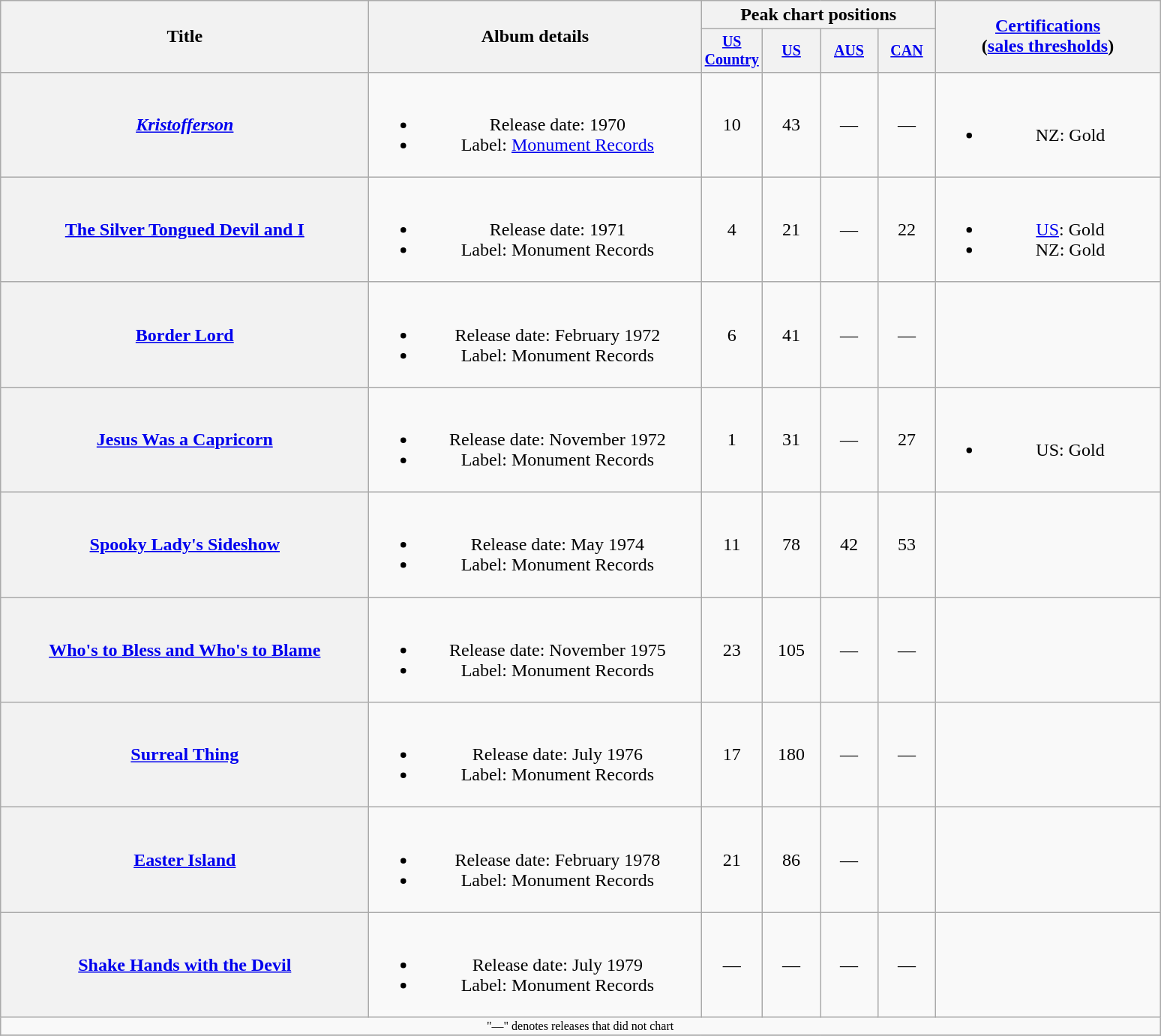<table class="wikitable plainrowheaders" style="text-align:center;">
<tr>
<th rowspan="2" style="width:20em;">Title</th>
<th rowspan="2" style="width:18em;">Album details</th>
<th colspan="4">Peak chart positions</th>
<th rowspan="2" style="width:12em;"><a href='#'>Certifications</a><br> (<a href='#'>sales thresholds</a>)</th>
</tr>
<tr style="font-size:smaller;">
<th width="45"><a href='#'>US Country</a></th>
<th width="45"><a href='#'>US</a></th>
<th width="45"><a href='#'>AUS</a></th>
<th width="45"><a href='#'>CAN</a></th>
</tr>
<tr>
<th scope="row"><em><a href='#'>Kristofferson</a></th>
<td><br><ul><li>Release date: 1970</li><li>Label: <a href='#'>Monument Records</a></li></ul></td>
<td>10</td>
<td>43</td>
<td>—</td>
<td>—</td>
<td><br><ul><li>NZ: Gold</li></ul></td>
</tr>
<tr>
<th scope="row"></em><a href='#'>The Silver Tongued Devil and I</a><em></th>
<td><br><ul><li>Release date: 1971</li><li>Label: Monument Records</li></ul></td>
<td>4</td>
<td>21</td>
<td>—</td>
<td>22</td>
<td><br><ul><li><a href='#'>US</a>: Gold</li><li>NZ: Gold</li></ul></td>
</tr>
<tr>
<th scope="row"></em><a href='#'>Border Lord</a><em></th>
<td><br><ul><li>Release date: February 1972</li><li>Label: Monument Records</li></ul></td>
<td>6</td>
<td>41</td>
<td>—</td>
<td>—</td>
<td></td>
</tr>
<tr>
<th scope="row"></em><a href='#'>Jesus Was a Capricorn</a><em></th>
<td><br><ul><li>Release date: November 1972</li><li>Label: Monument Records</li></ul></td>
<td>1</td>
<td>31</td>
<td>—</td>
<td>27</td>
<td><br><ul><li>US: Gold</li></ul></td>
</tr>
<tr>
<th scope="row"></em><a href='#'>Spooky Lady's Sideshow</a><em></th>
<td><br><ul><li>Release date: May 1974</li><li>Label: Monument Records</li></ul></td>
<td>11</td>
<td>78</td>
<td>42</td>
<td>53</td>
<td></td>
</tr>
<tr>
<th scope="row"></em><a href='#'>Who's to Bless and Who's to Blame</a><em></th>
<td><br><ul><li>Release date: November 1975</li><li>Label: Monument Records</li></ul></td>
<td>23</td>
<td>105</td>
<td>—</td>
<td>—</td>
<td></td>
</tr>
<tr>
<th scope="row"></em><a href='#'>Surreal Thing</a><em></th>
<td><br><ul><li>Release date: July 1976</li><li>Label: Monument Records</li></ul></td>
<td>17</td>
<td>180</td>
<td>—</td>
<td>—</td>
<td></td>
</tr>
<tr>
<th scope="row"></em><a href='#'>Easter Island</a><em></th>
<td><br><ul><li>Release date: February 1978</li><li>Label: Monument Records</li></ul></td>
<td>21</td>
<td>86</td>
<td>—</td>
<td></td>
</tr>
<tr>
<th scope="row"></em><a href='#'>Shake Hands with the Devil</a><em></th>
<td><br><ul><li>Release date: July 1979</li><li>Label: Monument Records</li></ul></td>
<td>—</td>
<td>—</td>
<td>—</td>
<td>—</td>
<td></td>
</tr>
<tr>
<td colspan="7" style="font-size:8pt">"—" denotes releases that did not chart</td>
</tr>
<tr>
</tr>
</table>
